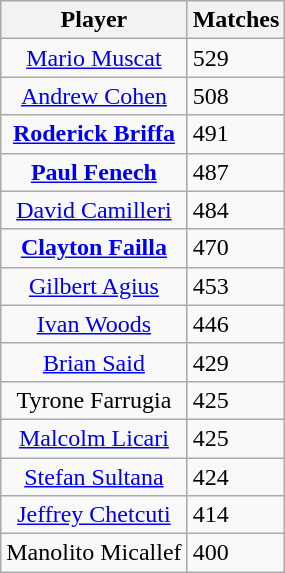<table class="wikitable">
<tr>
<th>Player</th>
<th>Matches</th>
</tr>
<tr>
<td align=center><a href='#'>Mario Muscat</a></td>
<td>529</td>
</tr>
<tr>
<td align=center><a href='#'>Andrew Cohen</a></td>
<td>508</td>
</tr>
<tr>
<td align=center><strong><a href='#'>Roderick Briffa</a></strong></td>
<td>491</td>
</tr>
<tr>
<td align=center><strong><a href='#'>Paul Fenech</a></strong></td>
<td>487</td>
</tr>
<tr>
<td align=center><a href='#'>David Camilleri</a></td>
<td>484</td>
</tr>
<tr>
<td align=center><strong><a href='#'>Clayton Failla</a></strong></td>
<td>470</td>
</tr>
<tr>
<td align=center><a href='#'>Gilbert Agius</a></td>
<td>453</td>
</tr>
<tr>
<td align=center><a href='#'>Ivan Woods</a></td>
<td>446</td>
</tr>
<tr>
<td align=center><a href='#'>Brian Said</a></td>
<td>429</td>
</tr>
<tr>
<td align=center>Tyrone Farrugia</td>
<td>425</td>
</tr>
<tr>
<td align=center><a href='#'>Malcolm Licari</a></td>
<td>425</td>
</tr>
<tr>
<td align=center><a href='#'>Stefan Sultana</a></td>
<td>424</td>
</tr>
<tr>
<td align=center><a href='#'>Jeffrey Chetcuti</a></td>
<td>414</td>
</tr>
<tr>
<td align=center>Manolito Micallef</td>
<td>400</td>
</tr>
</table>
